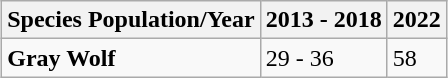<table class="wikitable" style="margin-left: auto; margin-right: auto; border: none;">
<tr>
<th>Species Population/Year</th>
<th>2013 - 2018</th>
<th>2022</th>
</tr>
<tr>
<td><strong>Gray Wolf</strong></td>
<td>29 - 36</td>
<td>58</td>
</tr>
<tr>
</tr>
</table>
